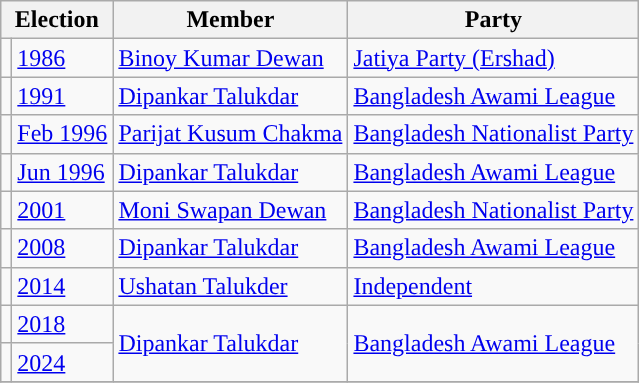<table class="wikitable">
<tr>
<th colspan="2">Election</th>
<th>Member</th>
<th>Party</th>
</tr>
<tr>
<td style="background-color:"></td>
<td><a href='#'>1986</a></td>
<td><a href='#'>Binoy Kumar Dewan</a></td>
<td><a href='#'>Jatiya Party (Ershad)</a></td>
</tr>
<tr>
<td style="background-color:"></td>
<td><a href='#'>1991</a></td>
<td><a href='#'>Dipankar Talukdar</a></td>
<td><a href='#'>Bangladesh Awami League</a></td>
</tr>
<tr>
<td style="background-color:"></td>
<td><a href='#'>Feb 1996</a></td>
<td><a href='#'>Parijat Kusum Chakma</a></td>
<td><a href='#'>Bangladesh Nationalist Party</a></td>
</tr>
<tr>
<td style="background-color:"></td>
<td><a href='#'>Jun 1996</a></td>
<td><a href='#'>Dipankar Talukdar</a></td>
<td><a href='#'>Bangladesh Awami League</a></td>
</tr>
<tr>
<td style="background-color:"></td>
<td><a href='#'>2001</a></td>
<td><a href='#'>Moni Swapan Dewan</a></td>
<td><a href='#'>Bangladesh Nationalist Party</a></td>
</tr>
<tr>
<td style="background-color:"></td>
<td><a href='#'>2008</a></td>
<td><a href='#'>Dipankar Talukdar</a></td>
<td><a href='#'>Bangladesh Awami League</a></td>
</tr>
<tr>
<td style="background-color:"></td>
<td><a href='#'>2014</a></td>
<td><a href='#'>Ushatan Talukder</a></td>
<td><a href='#'>Independent</a></td>
</tr>
<tr>
<td style="background-color:"></td>
<td><a href='#'>2018</a></td>
<td rowspan="2"><a href='#'>Dipankar Talukdar</a></td>
<td rowspan="2"><a href='#'>Bangladesh Awami League</a></td>
</tr>
<tr>
<td style="background-color:"></td>
<td><a href='#'>2024</a></td>
</tr>
<tr>
</tr>
</table>
